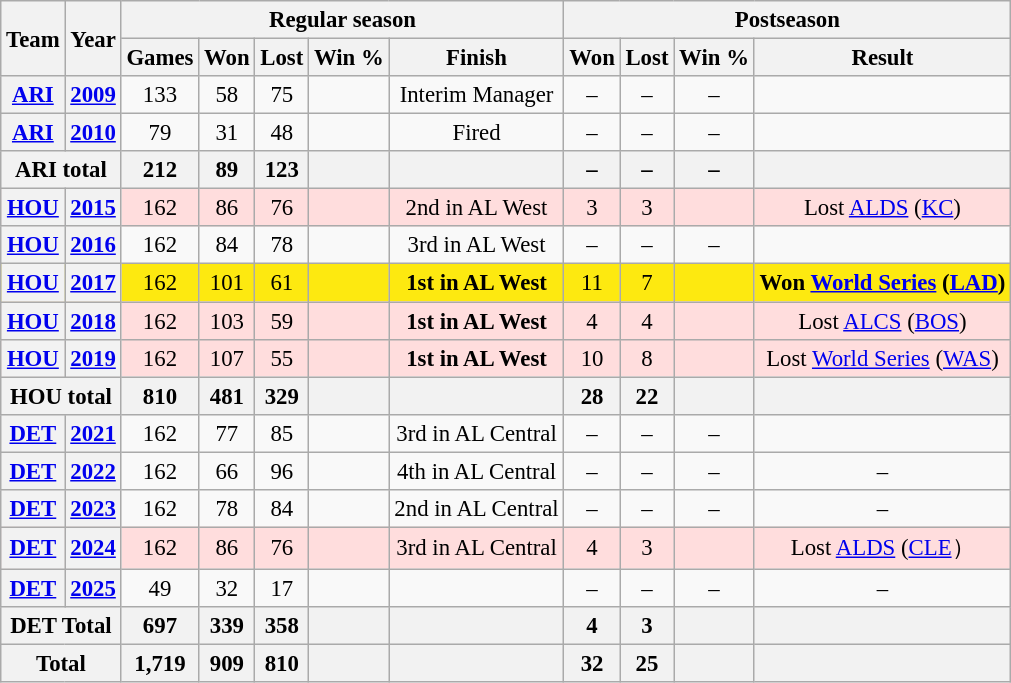<table class="wikitable" style="font-size: 95%; text-align: center;">
<tr>
<th rowspan="2">Team</th>
<th rowspan="2">Year</th>
<th colspan="5">Regular season</th>
<th colspan="4">Postseason</th>
</tr>
<tr>
<th>Games</th>
<th>Won</th>
<th>Lost</th>
<th>Win %</th>
<th>Finish</th>
<th>Won</th>
<th>Lost</th>
<th>Win %</th>
<th>Result</th>
</tr>
<tr>
<th><a href='#'>ARI</a></th>
<th><a href='#'>2009</a></th>
<td>133</td>
<td>58</td>
<td>75</td>
<td></td>
<td>Interim Manager</td>
<td>–</td>
<td>–</td>
<td>–</td>
<td></td>
</tr>
<tr>
<th><a href='#'>ARI</a></th>
<th><a href='#'>2010</a></th>
<td>79</td>
<td>31</td>
<td>48</td>
<td></td>
<td>Fired</td>
<td>–</td>
<td>–</td>
<td>–</td>
<td></td>
</tr>
<tr>
<th colspan="2">ARI total</th>
<th>212</th>
<th>89</th>
<th>123</th>
<th></th>
<th></th>
<th>–</th>
<th>–</th>
<th>–</th>
<th></th>
</tr>
<tr ! style="background:#fdd;">
<th><a href='#'>HOU</a></th>
<th><a href='#'>2015</a></th>
<td>162</td>
<td>86</td>
<td>76</td>
<td></td>
<td>2nd in AL West</td>
<td>3</td>
<td>3</td>
<td></td>
<td>Lost <a href='#'>ALDS</a> (<a href='#'>KC</a>)</td>
</tr>
<tr>
<th><a href='#'>HOU</a></th>
<th><a href='#'>2016</a></th>
<td>162</td>
<td>84</td>
<td>78</td>
<td></td>
<td>3rd in AL West</td>
<td>–</td>
<td>–</td>
<td>–</td>
<td></td>
</tr>
<tr ! style="background:#FDE910;">
<th><a href='#'>HOU</a></th>
<th><a href='#'>2017</a></th>
<td>162</td>
<td>101</td>
<td>61</td>
<td></td>
<td><strong>1st in AL West</strong></td>
<td>11</td>
<td>7</td>
<td></td>
<td><strong>Won <a href='#'>World Series</a> (<a href='#'>LAD</a>)</strong></td>
</tr>
<tr ! style="background:#fdd;">
<th><a href='#'>HOU</a></th>
<th><a href='#'>2018</a></th>
<td>162</td>
<td>103</td>
<td>59</td>
<td></td>
<td><strong>1st in AL West</strong></td>
<td>4</td>
<td>4</td>
<td></td>
<td>Lost <a href='#'>ALCS</a> (<a href='#'>BOS</a>)</td>
</tr>
<tr ! style="background:#fdd;">
<th><a href='#'>HOU</a></th>
<th><a href='#'>2019</a></th>
<td>162</td>
<td>107</td>
<td>55</td>
<td></td>
<td><strong>1st in AL West</strong></td>
<td>10</td>
<td>8</td>
<td></td>
<td>Lost <a href='#'>World Series</a> (<a href='#'>WAS</a>)</td>
</tr>
<tr>
<th colspan="2">HOU total</th>
<th>810</th>
<th>481</th>
<th>329</th>
<th></th>
<th></th>
<th>28</th>
<th>22</th>
<th></th>
<th></th>
</tr>
<tr>
<th><a href='#'>DET</a></th>
<th><a href='#'>2021</a></th>
<td>162</td>
<td>77</td>
<td>85</td>
<td></td>
<td>3rd in AL Central</td>
<td>–</td>
<td>–</td>
<td>–</td>
<td></td>
</tr>
<tr>
<th><a href='#'>DET</a></th>
<th><a href='#'>2022</a></th>
<td>162</td>
<td>66</td>
<td>96</td>
<td></td>
<td>4th in AL Central</td>
<td>–</td>
<td>–</td>
<td>–</td>
<td>–</td>
</tr>
<tr>
<th><a href='#'>DET</a></th>
<th><a href='#'>2023</a></th>
<td>162</td>
<td>78</td>
<td>84</td>
<td></td>
<td>2nd in AL Central</td>
<td>–</td>
<td>–</td>
<td>–</td>
<td>–</td>
</tr>
<tr ! style="background:#fdd;">
<th><a href='#'>DET</a></th>
<th><a href='#'>2024</a></th>
<td>162</td>
<td>86</td>
<td>76</td>
<td></td>
<td>3rd in AL Central</td>
<td>4</td>
<td>3</td>
<td></td>
<td>Lost <a href='#'>ALDS</a> (<a href='#'>CLE</a>）</td>
</tr>
<tr>
<th><a href='#'>DET</a></th>
<th><a href='#'>2025</a></th>
<td>49</td>
<td>32</td>
<td>17</td>
<td></td>
<td></td>
<td>–</td>
<td>–</td>
<td>–</td>
<td>–</td>
</tr>
<tr>
<th colspan="2">DET Total</th>
<th>697</th>
<th>339</th>
<th>358</th>
<th></th>
<th></th>
<th>4</th>
<th>3</th>
<th></th>
<th></th>
</tr>
<tr>
<th colspan="2">Total </th>
<th>1,719</th>
<th>909</th>
<th>810</th>
<th></th>
<th></th>
<th>32</th>
<th>25</th>
<th></th>
<th></th>
</tr>
</table>
